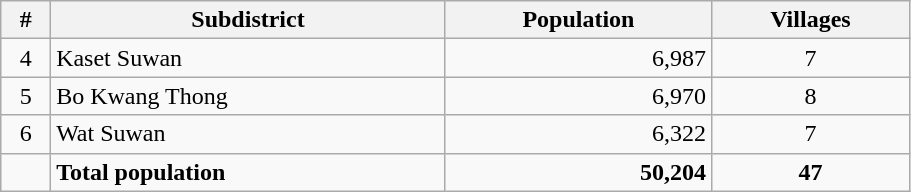<table class="wikitable" style="width:48%; display:inline-table;">
<tr>
<th>#</th>
<th>Subdistrict</th>
<th>Population</th>
<th>Villages</th>
</tr>
<tr>
<td style="text-align:center;">4</td>
<td>Kaset Suwan</td>
<td style="text-align:right;">6,987</td>
<td style="text-align:center;">7</td>
</tr>
<tr>
<td style="text-align:center;">5</td>
<td>Bo Kwang Thong</td>
<td style="text-align:right;">6,970</td>
<td style="text-align:center;">8</td>
</tr>
<tr>
<td style="text-align:center;">6</td>
<td>Wat Suwan</td>
<td style="text-align:right;">6,322</td>
<td style="text-align:center;">7</td>
</tr>
<tr>
<td></td>
<td><strong>Total population</strong></td>
<td style="text-align:right;"><strong>50,204</strong></td>
<td style="text-align:center;"><strong>47</strong></td>
</tr>
</table>
